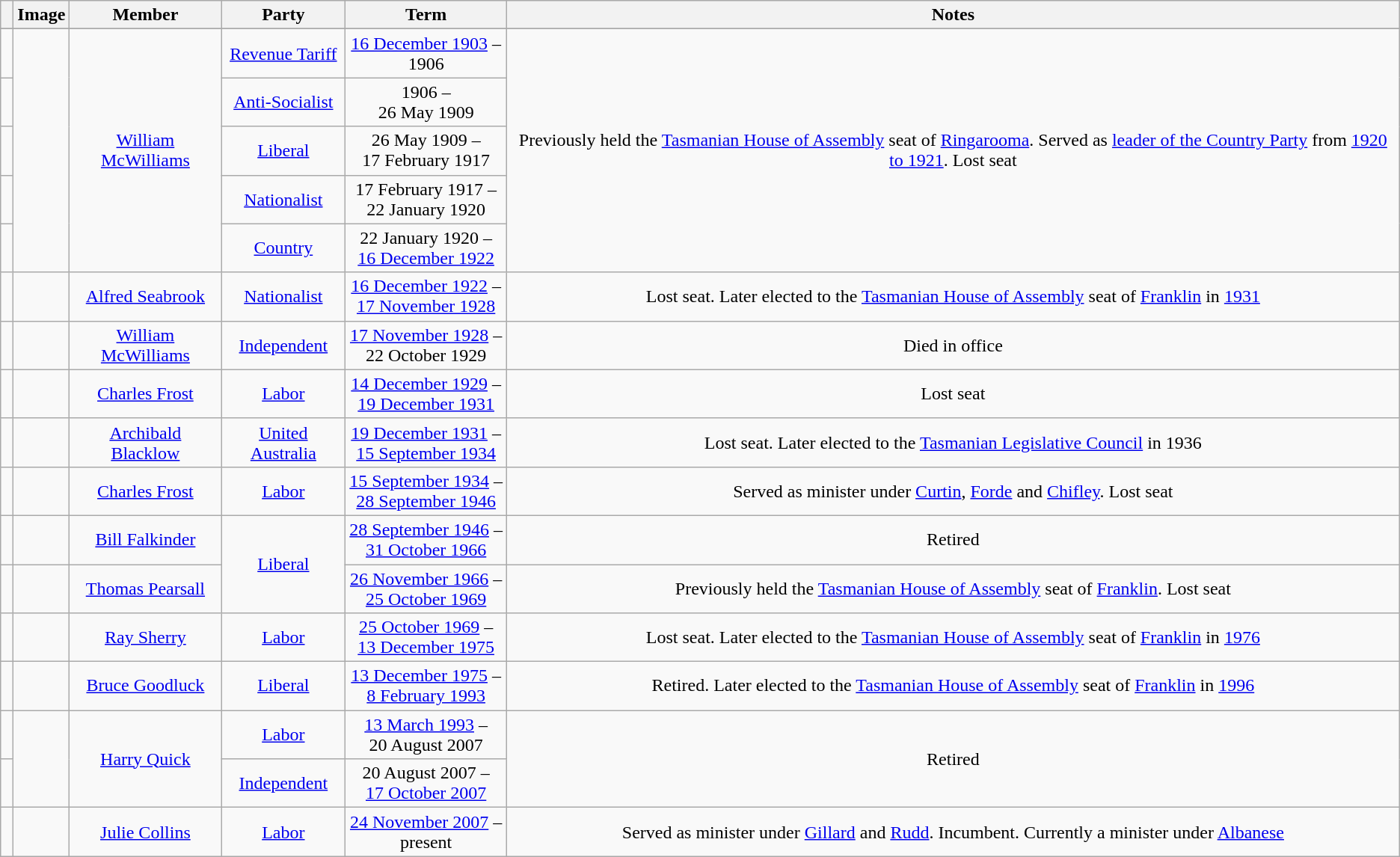<table class=wikitable style="text-align:center">
<tr>
<th></th>
<th>Image</th>
<th>Member</th>
<th>Party</th>
<th>Term</th>
<th>Notes</th>
</tr>
<tr>
</tr>
<tr>
<td> </td>
<td rowspan=5></td>
<td rowspan=5><a href='#'>William McWilliams</a><br></td>
<td><a href='#'>Revenue Tariff</a></td>
<td nowrap><a href='#'>16 December 1903</a> –<br>1906</td>
<td rowspan=5>Previously held the <a href='#'>Tasmanian House of Assembly</a> seat of <a href='#'>Ringarooma</a>. Served as <a href='#'>leader of the Country Party</a> from <a href='#'>1920 to 1921</a>. Lost seat</td>
</tr>
<tr>
<td> </td>
<td nowrap><a href='#'>Anti-Socialist</a></td>
<td nowrap>1906 –<br>26 May 1909</td>
</tr>
<tr>
<td> </td>
<td nowrap><a href='#'>Liberal</a></td>
<td nowrap>26 May 1909 –<br>17 February 1917</td>
</tr>
<tr>
<td> </td>
<td nowrap><a href='#'>Nationalist</a></td>
<td nowrap>17 February 1917 –<br>22 January 1920</td>
</tr>
<tr>
<td> </td>
<td nowrap><a href='#'>Country</a></td>
<td nowrap>22 January 1920 –<br><a href='#'>16 December 1922</a></td>
</tr>
<tr>
<td> </td>
<td></td>
<td><a href='#'>Alfred Seabrook</a><br></td>
<td><a href='#'>Nationalist</a></td>
<td nowrap><a href='#'>16 December 1922</a> –<br><a href='#'>17 November 1928</a></td>
<td>Lost seat. Later elected to the <a href='#'>Tasmanian House of Assembly</a> seat of <a href='#'>Franklin</a> in <a href='#'>1931</a></td>
</tr>
<tr>
<td> </td>
<td></td>
<td><a href='#'>William McWilliams</a><br></td>
<td><a href='#'>Independent</a></td>
<td nowrap><a href='#'>17 November 1928</a> –<br>22 October 1929</td>
<td>Died in office</td>
</tr>
<tr>
<td> </td>
<td></td>
<td><a href='#'>Charles Frost</a><br></td>
<td><a href='#'>Labor</a></td>
<td nowrap><a href='#'>14 December 1929</a> –<br><a href='#'>19 December 1931</a></td>
<td>Lost seat</td>
</tr>
<tr>
<td> </td>
<td></td>
<td><a href='#'>Archibald Blacklow</a><br></td>
<td><a href='#'>United Australia</a></td>
<td nowrap><a href='#'>19 December 1931</a> –<br><a href='#'>15 September 1934</a></td>
<td>Lost seat. Later elected to the <a href='#'>Tasmanian Legislative Council</a> in 1936</td>
</tr>
<tr>
<td> </td>
<td></td>
<td><a href='#'>Charles Frost</a><br></td>
<td><a href='#'>Labor</a></td>
<td nowrap><a href='#'>15 September 1934</a> –<br><a href='#'>28 September 1946</a></td>
<td>Served as minister under <a href='#'>Curtin</a>, <a href='#'>Forde</a> and <a href='#'>Chifley</a>. Lost seat</td>
</tr>
<tr>
<td> </td>
<td></td>
<td><a href='#'>Bill Falkinder</a><br></td>
<td rowspan="2"><a href='#'>Liberal</a></td>
<td nowrap><a href='#'>28 September 1946</a> –<br><a href='#'>31 October 1966</a></td>
<td>Retired</td>
</tr>
<tr>
<td> </td>
<td></td>
<td><a href='#'>Thomas Pearsall</a><br></td>
<td nowrap><a href='#'>26 November 1966</a> –<br><a href='#'>25 October 1969</a></td>
<td>Previously held the <a href='#'>Tasmanian House of Assembly</a> seat of <a href='#'>Franklin</a>. Lost seat</td>
</tr>
<tr>
<td> </td>
<td></td>
<td><a href='#'>Ray Sherry</a><br></td>
<td><a href='#'>Labor</a></td>
<td nowrap><a href='#'>25 October 1969</a> –<br><a href='#'>13 December 1975</a></td>
<td>Lost seat. Later elected to the <a href='#'>Tasmanian House of Assembly</a> seat of <a href='#'>Franklin</a> in <a href='#'>1976</a></td>
</tr>
<tr>
<td> </td>
<td></td>
<td><a href='#'>Bruce Goodluck</a><br></td>
<td><a href='#'>Liberal</a></td>
<td nowrap><a href='#'>13 December 1975</a> –<br><a href='#'>8 February 1993</a></td>
<td>Retired. Later elected to the <a href='#'>Tasmanian House of Assembly</a> seat of <a href='#'>Franklin</a> in <a href='#'>1996</a></td>
</tr>
<tr>
<td> </td>
<td rowspan=2></td>
<td rowspan=2><a href='#'>Harry Quick</a><br></td>
<td><a href='#'>Labor</a></td>
<td nowrap><a href='#'>13 March 1993</a> –<br>20 August 2007</td>
<td rowspan=2>Retired</td>
</tr>
<tr>
<td> </td>
<td nowrap><a href='#'>Independent</a></td>
<td nowrap>20 August 2007 –<br><a href='#'>17 October 2007</a></td>
</tr>
<tr>
<td> </td>
<td></td>
<td><a href='#'>Julie Collins</a><br></td>
<td><a href='#'>Labor</a></td>
<td nowrap><a href='#'>24 November 2007</a> –<br>present</td>
<td>Served as minister under <a href='#'>Gillard</a> and <a href='#'>Rudd</a>. Incumbent. Currently a minister under <a href='#'>Albanese</a></td>
</tr>
</table>
